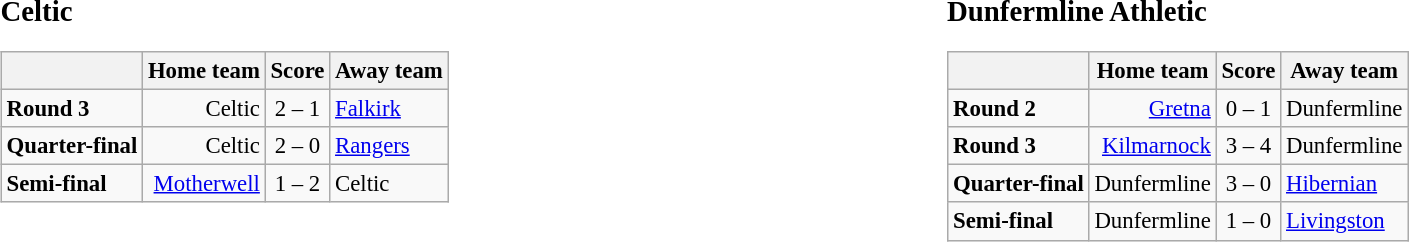<table width=100%>
<tr>
<td width=50% valign=top><br><big><strong>Celtic</strong></big><table class="wikitable" style="font-size: 95%;">
<tr>
<th></th>
<th>Home team</th>
<th>Score</th>
<th>Away team</th>
</tr>
<tr>
<td><strong>Round 3</strong></td>
<td align=right>Celtic</td>
<td align=center>2 – 1</td>
<td><a href='#'>Falkirk</a></td>
</tr>
<tr>
<td><strong>Quarter-final</strong></td>
<td align=right>Celtic</td>
<td align=center>2 – 0</td>
<td><a href='#'>Rangers</a></td>
</tr>
<tr>
<td><strong>Semi-final</strong></td>
<td align=right><a href='#'>Motherwell</a></td>
<td align=center>1 – 2</td>
<td>Celtic</td>
</tr>
</table>
</td>
<td width=50% valign=top><br><big><strong>Dunfermline Athletic</strong></big><table class="wikitable" style="font-size: 95%;">
<tr>
<th></th>
<th>Home team</th>
<th>Score</th>
<th>Away team</th>
</tr>
<tr>
<td><strong>Round 2</strong></td>
<td align=right><a href='#'>Gretna</a></td>
<td align=center>0 – 1</td>
<td>Dunfermline</td>
</tr>
<tr>
<td><strong>Round 3</strong></td>
<td align=right><a href='#'>Kilmarnock</a></td>
<td align=center>3 – 4</td>
<td>Dunfermline</td>
</tr>
<tr>
<td><strong>Quarter-final</strong></td>
<td align=right>Dunfermline</td>
<td align=center>3 – 0</td>
<td><a href='#'>Hibernian</a></td>
</tr>
<tr>
<td><strong>Semi-final</strong></td>
<td align=right>Dunfermline</td>
<td align=center>1 – 0</td>
<td><a href='#'>Livingston</a></td>
</tr>
</table>
</td>
</tr>
</table>
